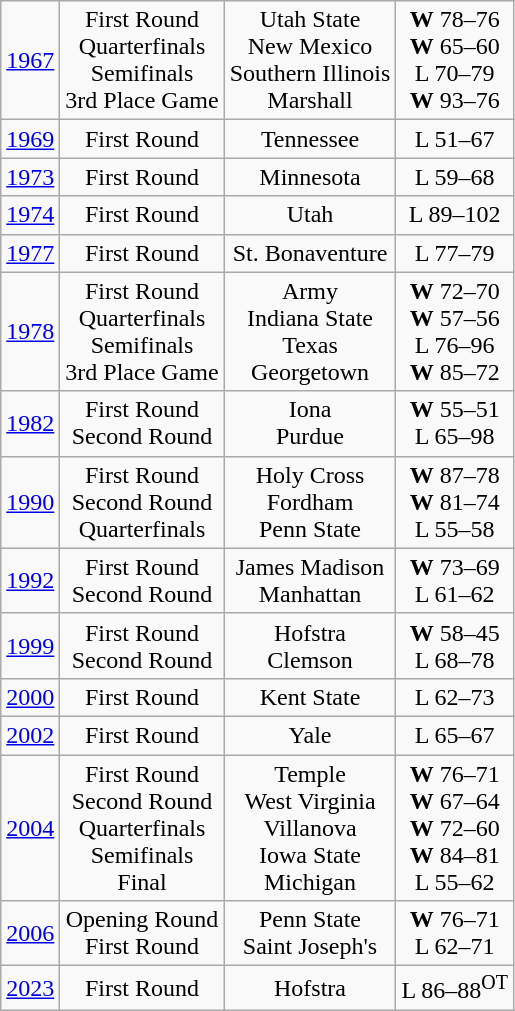<table class="wikitable">
<tr align="center">
<td><a href='#'>1967</a></td>
<td>First Round<br>Quarterfinals<br>Semifinals<br>3rd Place Game</td>
<td>Utah State<br>New Mexico<br>Southern Illinois<br>Marshall</td>
<td><strong>W</strong> 78–76<br><strong>W</strong> 65–60<br>L 70–79<br><strong>W</strong> 93–76</td>
</tr>
<tr align="center">
<td><a href='#'>1969</a></td>
<td>First Round</td>
<td>Tennessee</td>
<td>L 51–67</td>
</tr>
<tr align="center">
<td><a href='#'>1973</a></td>
<td>First Round</td>
<td>Minnesota</td>
<td>L 59–68</td>
</tr>
<tr align="center">
<td><a href='#'>1974</a></td>
<td>First Round</td>
<td>Utah</td>
<td>L 89–102</td>
</tr>
<tr align="center">
<td><a href='#'>1977</a></td>
<td>First Round</td>
<td>St. Bonaventure</td>
<td>L 77–79</td>
</tr>
<tr align="center">
<td><a href='#'>1978</a></td>
<td>First Round<br>Quarterfinals<br>Semifinals<br>3rd Place Game</td>
<td>Army<br>Indiana State<br>Texas<br>Georgetown</td>
<td><strong>W</strong> 72–70<br><strong>W</strong> 57–56<br>L 76–96<br><strong>W</strong> 85–72</td>
</tr>
<tr align="center">
<td><a href='#'>1982</a></td>
<td>First Round<br>Second Round</td>
<td>Iona<br>Purdue</td>
<td><strong>W</strong> 55–51<br>L 65–98</td>
</tr>
<tr align="center">
<td><a href='#'>1990</a></td>
<td>First Round<br>Second Round<br>Quarterfinals</td>
<td>Holy Cross<br>Fordham<br>Penn State</td>
<td><strong>W</strong> 87–78<br><strong>W</strong> 81–74<br>L 55–58</td>
</tr>
<tr align="center">
<td><a href='#'>1992</a></td>
<td>First Round<br>Second Round</td>
<td>James Madison<br>Manhattan</td>
<td><strong>W</strong> 73–69<br>L 61–62</td>
</tr>
<tr align="center">
<td><a href='#'>1999</a></td>
<td>First Round<br>Second Round</td>
<td>Hofstra<br>Clemson</td>
<td><strong>W</strong> 58–45<br>L 68–78</td>
</tr>
<tr align="center">
<td><a href='#'>2000</a></td>
<td>First Round</td>
<td>Kent State</td>
<td>L 62–73</td>
</tr>
<tr align="center">
<td><a href='#'>2002</a></td>
<td>First Round</td>
<td>Yale</td>
<td>L 65–67</td>
</tr>
<tr align="center">
<td><a href='#'>2004</a></td>
<td>First Round<br>Second Round<br>Quarterfinals<br>Semifinals<br>Final</td>
<td>Temple<br>West Virginia<br>Villanova<br>Iowa State<br>Michigan</td>
<td><strong>W</strong> 76–71<br><strong>W</strong> 67–64<br><strong>W</strong> 72–60<br><strong>W</strong> 84–81<br>L 55–62</td>
</tr>
<tr align="center">
<td><a href='#'>2006</a></td>
<td>Opening Round<br>First Round</td>
<td>Penn State<br>Saint Joseph's</td>
<td><strong>W</strong> 76–71<br>L 62–71</td>
</tr>
<tr align="center">
<td><a href='#'>2023</a></td>
<td>First Round</td>
<td>Hofstra</td>
<td>L 86–88<sup>OT</sup></td>
</tr>
</table>
